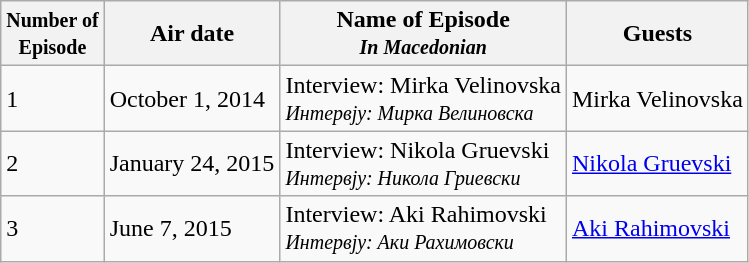<table class="wikitable">
<tr>
<th><small>Number of <br> Episode</small></th>
<th>Air date</th>
<th>Name of Episode <br> <small><em>In Macedonian</em></small></th>
<th>Guests</th>
</tr>
<tr>
<td>1</td>
<td>October 1, 2014</td>
<td>Interview: Mirka Velinovska <br> <small><em>Интервју: Мирка Велиновска</em></small></td>
<td>Mirka Velinovska </td>
</tr>
<tr>
<td>2</td>
<td>January 24, 2015</td>
<td>Interview: Nikola Gruevski <br> <small><em>Интервју: Никола Гриевски</em></small></td>
<td><a href='#'>Nikola Gruevski</a> </td>
</tr>
<tr>
<td>3</td>
<td>June 7, 2015</td>
<td>Interview: Aki Rahimovski <br> <small><em>Интервју: Аки Рахимовски</em></small></td>
<td><a href='#'>Aki Rahimovski</a> </td>
</tr>
</table>
